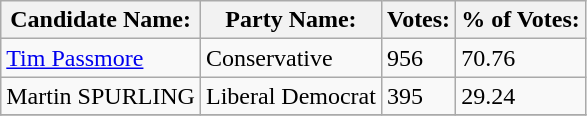<table class="wikitable">
<tr>
<th>Candidate Name:</th>
<th>Party Name:</th>
<th>Votes:</th>
<th>% of Votes:</th>
</tr>
<tr>
<td><a href='#'>Tim Passmore</a></td>
<td>Conservative</td>
<td>956</td>
<td>70.76</td>
</tr>
<tr>
<td>Martin SPURLING</td>
<td>Liberal Democrat</td>
<td>395</td>
<td>29.24</td>
</tr>
<tr>
</tr>
</table>
